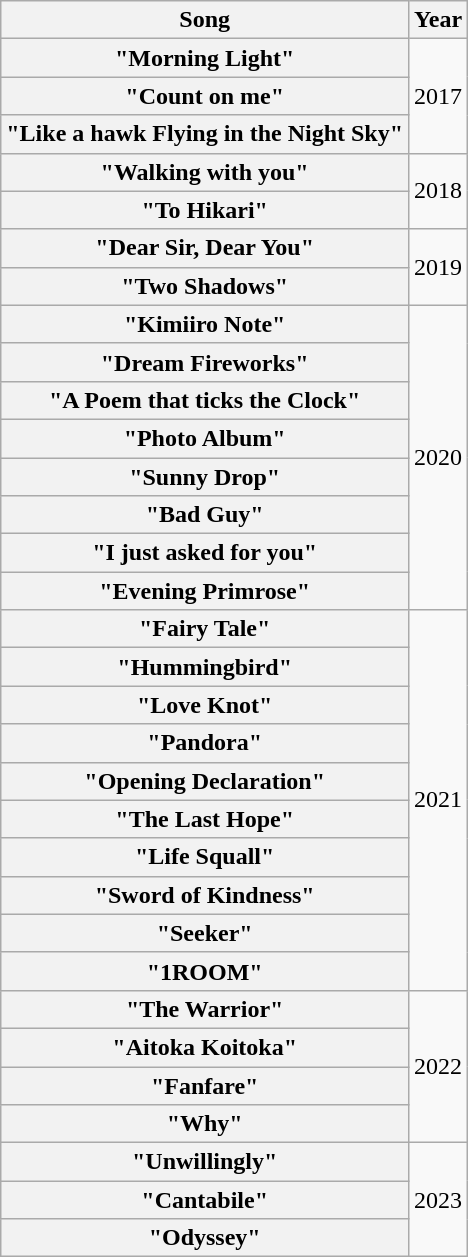<table class="wikitable plainrowheaders">
<tr>
<th scope="col">Song</th>
<th scope="col">Year</th>
</tr>
<tr>
<th scope="row">"Morning Light"</th>
<td rowspan="3">2017</td>
</tr>
<tr>
<th scope="row">"Count on me"</th>
</tr>
<tr>
<th scope="row">"Like a hawk Flying in the Night Sky"</th>
</tr>
<tr>
<th scope="row">"Walking with you"</th>
<td rowspan="2">2018</td>
</tr>
<tr>
<th scope="row">"To Hikari"</th>
</tr>
<tr>
<th scope="row">"Dear Sir, Dear You"</th>
<td rowspan="2">2019</td>
</tr>
<tr>
<th scope="row">"Two Shadows"</th>
</tr>
<tr>
<th scope="row">"Kimiiro Note"</th>
<td rowspan="8">2020</td>
</tr>
<tr>
<th scope="row">"Dream Fireworks"</th>
</tr>
<tr>
<th scope="row">"A Poem that ticks the Clock"</th>
</tr>
<tr>
<th scope="row">"Photo Album"</th>
</tr>
<tr>
<th scope="row">"Sunny Drop"</th>
</tr>
<tr>
<th scope="row">"Bad Guy"</th>
</tr>
<tr>
<th scope="row">"I just asked for you"</th>
</tr>
<tr>
<th scope="row">"Evening Primrose"</th>
</tr>
<tr>
<th scope="row">"Fairy Tale"</th>
<td rowspan="10">2021</td>
</tr>
<tr>
<th scope="row">"Hummingbird"</th>
</tr>
<tr>
<th scope="row">"Love Knot"</th>
</tr>
<tr>
<th scope="row">"Pandora"</th>
</tr>
<tr>
<th scope="row">"Opening Declaration"</th>
</tr>
<tr>
<th scope="row">"The Last Hope"</th>
</tr>
<tr>
<th scope="row">"Life Squall"</th>
</tr>
<tr>
<th scope="row">"Sword of Kindness"</th>
</tr>
<tr>
<th scope="row">"Seeker"</th>
</tr>
<tr>
<th scope="row">"1ROOM"</th>
</tr>
<tr>
<th scope="row">"The Warrior"</th>
<td rowspan="4">2022</td>
</tr>
<tr>
<th scope="row">"Aitoka Koitoka"</th>
</tr>
<tr>
<th scope="row">"Fanfare"</th>
</tr>
<tr>
<th scope="row">"Why"</th>
</tr>
<tr>
<th scope="row">"Unwillingly"</th>
<td rowspan="3">2023</td>
</tr>
<tr>
<th scope="row">"Cantabile"</th>
</tr>
<tr>
<th scope="row">"Odyssey"</th>
</tr>
</table>
